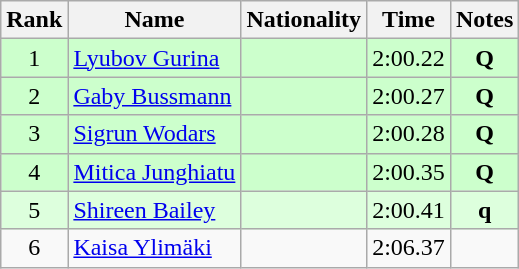<table class="wikitable sortable" style="text-align:center">
<tr>
<th>Rank</th>
<th>Name</th>
<th>Nationality</th>
<th>Time</th>
<th>Notes</th>
</tr>
<tr bgcolor=ccffcc>
<td>1</td>
<td align=left><a href='#'>Lyubov Gurina</a></td>
<td align=left></td>
<td>2:00.22</td>
<td><strong>Q</strong></td>
</tr>
<tr bgcolor=ccffcc>
<td>2</td>
<td align=left><a href='#'>Gaby Bussmann</a></td>
<td align=left></td>
<td>2:00.27</td>
<td><strong>Q</strong></td>
</tr>
<tr bgcolor=ccffcc>
<td>3</td>
<td align=left><a href='#'>Sigrun Wodars</a></td>
<td align=left></td>
<td>2:00.28</td>
<td><strong>Q</strong></td>
</tr>
<tr bgcolor=ccffcc>
<td>4</td>
<td align=left><a href='#'>Mitica Junghiatu</a></td>
<td align=left></td>
<td>2:00.35</td>
<td><strong>Q</strong></td>
</tr>
<tr bgcolor=ddffdd>
<td>5</td>
<td align=left><a href='#'>Shireen Bailey</a></td>
<td align=left></td>
<td>2:00.41</td>
<td><strong>q</strong></td>
</tr>
<tr>
<td>6</td>
<td align=left><a href='#'>Kaisa Ylimäki</a></td>
<td align=left></td>
<td>2:06.37</td>
<td></td>
</tr>
</table>
